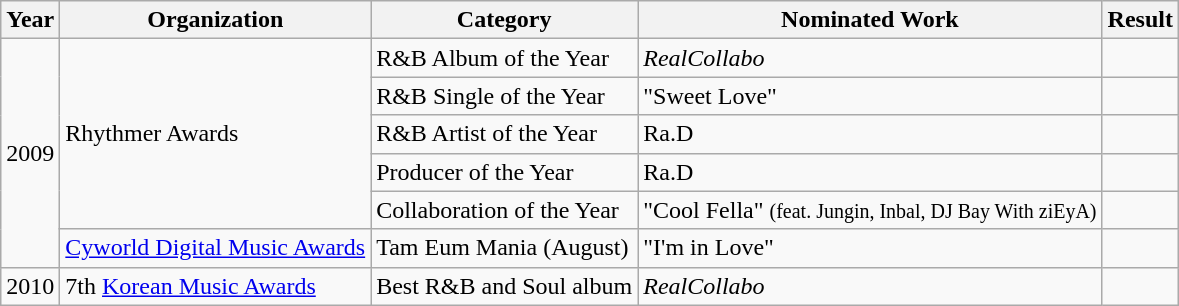<table class="wikitable">
<tr>
<th>Year</th>
<th>Organization</th>
<th>Category</th>
<th>Nominated Work</th>
<th>Result</th>
</tr>
<tr>
<td rowspan=6>2009</td>
<td rowspan=5>Rhythmer Awards</td>
<td>R&B Album of the Year</td>
<td><em>RealCollabo</em></td>
<td></td>
</tr>
<tr>
<td>R&B Single of the Year</td>
<td>"Sweet Love"</td>
<td></td>
</tr>
<tr>
<td>R&B Artist of the Year</td>
<td>Ra.D</td>
<td></td>
</tr>
<tr>
<td>Producer of the Year</td>
<td>Ra.D</td>
<td></td>
</tr>
<tr>
<td>Collaboration of the Year</td>
<td>"Cool Fella" <small>(feat. Jungin, Inbal, DJ Bay With ziEyA)</small></td>
<td></td>
</tr>
<tr>
<td><a href='#'>Cyworld Digital Music Awards</a></td>
<td>Tam Eum Mania (August)</td>
<td>"I'm in Love"</td>
<td></td>
</tr>
<tr>
<td>2010</td>
<td>7th <a href='#'>Korean Music Awards</a></td>
<td>Best R&B and Soul album</td>
<td><em>RealCollabo</em></td>
<td></td>
</tr>
</table>
